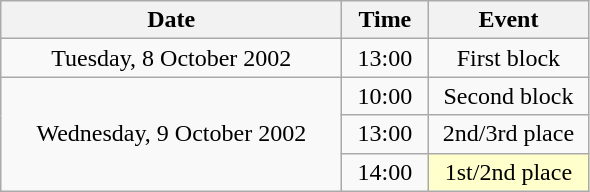<table class = "wikitable" style="text-align:center;">
<tr>
<th width=220>Date</th>
<th width=50>Time</th>
<th width=100>Event</th>
</tr>
<tr>
<td>Tuesday, 8 October 2002</td>
<td>13:00</td>
<td>First block</td>
</tr>
<tr>
<td rowspan=3>Wednesday, 9 October 2002</td>
<td>10:00</td>
<td>Second block</td>
</tr>
<tr>
<td>13:00</td>
<td>2nd/3rd place</td>
</tr>
<tr>
<td>14:00</td>
<td bgcolor=ffffcc>1st/2nd place</td>
</tr>
</table>
